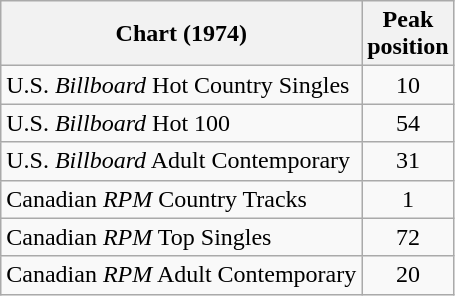<table class="wikitable sortable">
<tr>
<th align="left">Chart (1974)</th>
<th align="center">Peak<br>position</th>
</tr>
<tr>
<td align="left">U.S. <em>Billboard</em> Hot Country Singles</td>
<td align="center">10</td>
</tr>
<tr>
<td align="left">U.S. <em>Billboard</em> Hot 100</td>
<td align="center">54</td>
</tr>
<tr>
<td>U.S. <em>Billboard</em> Adult Contemporary</td>
<td align="center">31</td>
</tr>
<tr>
<td align="left">Canadian <em>RPM</em> Country Tracks</td>
<td align="center">1</td>
</tr>
<tr>
<td align="left">Canadian <em>RPM</em> Top Singles</td>
<td align="center">72</td>
</tr>
<tr>
<td>Canadian <em>RPM</em> Adult Contemporary</td>
<td align="center">20</td>
</tr>
</table>
